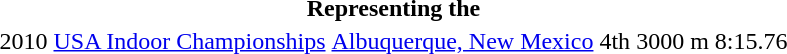<table>
<tr>
<th colspan="7">Representing the </th>
</tr>
<tr>
<td>2010</td>
<td><a href='#'>USA Indoor Championships</a></td>
<td><a href='#'>Albuquerque, New Mexico</a></td>
<td>4th</td>
<td>3000 m</td>
<td>8:15.76</td>
</tr>
</table>
